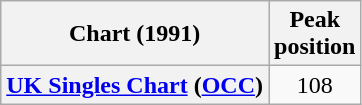<table class="wikitable plainrowheaders" style="text-align:center">
<tr>
<th>Chart (1991)</th>
<th>Peak<br>position</th>
</tr>
<tr>
<th scope="row"><a href='#'>UK Singles Chart</a> (<a href='#'>OCC</a>)</th>
<td>108</td>
</tr>
</table>
